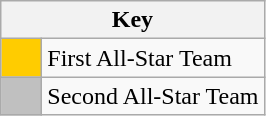<table class="wikitable" style="text-align: center;">
<tr>
<th colspan=2>Key</th>
</tr>
<tr>
<td style="background:#FFCC00; width:20px;"></td>
<td align=left>First All-Star Team</td>
</tr>
<tr>
<td style="background:#C0C0C0; width:20px;"></td>
<td align=left>Second All-Star Team</td>
</tr>
</table>
